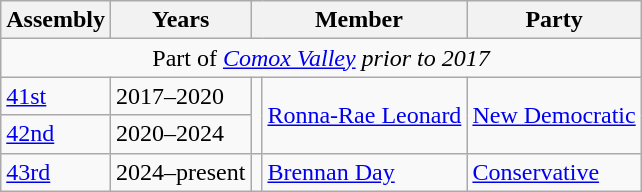<table class="wikitable">
<tr>
<th>Assembly</th>
<th>Years</th>
<th colspan="2">Member</th>
<th>Party</th>
</tr>
<tr>
<td align="center" colspan=5>Part of <em><a href='#'>Comox Valley</a> prior to 2017</em></td>
</tr>
<tr>
<td><a href='#'>41st</a></td>
<td>2017–2020</td>
<td rowspan=2 ></td>
<td rowspan=2><a href='#'>Ronna-Rae Leonard</a></td>
<td rowspan=2><a href='#'>New Democratic</a></td>
</tr>
<tr>
<td><a href='#'>42nd</a></td>
<td>2020–2024</td>
</tr>
<tr>
<td><a href='#'>43rd</a></td>
<td>2024–present</td>
<td></td>
<td><a href='#'>Brennan Day</a></td>
<td><a href='#'>Conservative</a></td>
</tr>
</table>
